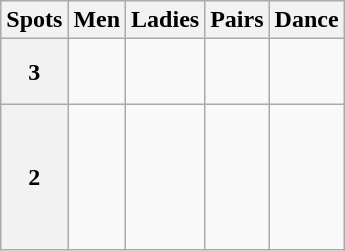<table class="wikitable">
<tr>
<th>Spots</th>
<th>Men</th>
<th>Ladies</th>
<th>Pairs</th>
<th>Dance</th>
</tr>
<tr>
<th>3</th>
<td valign="top"> <br> </td>
<td valign="top"></td>
<td valign="top"> <br> </td>
<td valign="top"> <br>  <br> </td>
</tr>
<tr>
<th>2</th>
<td valign="top"> <br>  <br>  <br> </td>
<td valign="top"> <br>  <br>  <br>  <br>  <br> </td>
<td valign="top"> <br>  <br> </td>
<td valign="top"> <br>  <br> </td>
</tr>
</table>
